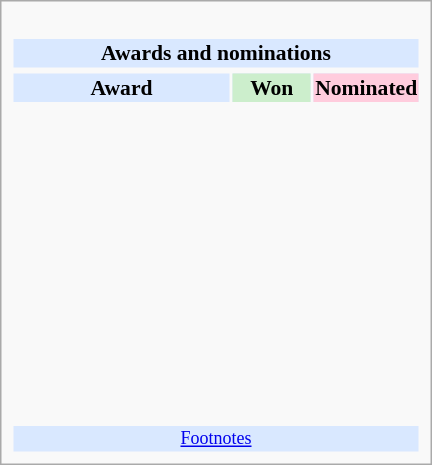<table class="infobox" style="width: 20em; text-align: left; font-size: 90%; vertical-align: middle;">
<tr>
<td colspan=3><br><table class="collapsible collapsed" width=100%>
<tr>
<th colspan=3 style="background-color: #D9E8FF; text-align: center;">Awards and nominations</th>
</tr>
<tr>
</tr>
<tr bgcolor=#D9E8FF>
<td style="text-align:center;"><strong>Award</strong></td>
<td style="text-align:center; background: #cceecc; text-size:0.9em; width:50px"><strong>Won</strong></td>
<td style="text-align:center; background: #ffccdd; text-size:0.9em; width:50px"><strong>Nominated</strong></td>
</tr>
<tr>
<td align="center"><br></td>
<td></td>
<td></td>
</tr>
<tr>
<td align="center"><br></td>
<td></td>
<td></td>
</tr>
<tr>
<td align="center"><br></td>
<td></td>
<td></td>
</tr>
<tr>
<td align="center"><br></td>
<td></td>
<td></td>
</tr>
<tr>
<td align="center"><br></td>
<td></td>
<td></td>
</tr>
<tr>
<td align="center"><br></td>
<td></td>
<td></td>
</tr>
<tr>
<td align="center"><br></td>
<td></td>
<td></td>
</tr>
<tr>
<td align="center"><br></td>
<td></td>
<td></td>
</tr>
<tr>
<td align="center"><br></td>
<td></td>
<td></td>
</tr>
<tr>
<td align="center"><br></td>
<td></td>
<td></td>
</tr>
<tr>
<td></td>
<td></td>
<td></td>
</tr>
<tr bgcolor=#D9E8FF>
<td colspan="3" style="font-size: smaller; text-align:center;"><a href='#'>Footnotes</a></td>
</tr>
</table>
</td>
</tr>
</table>
